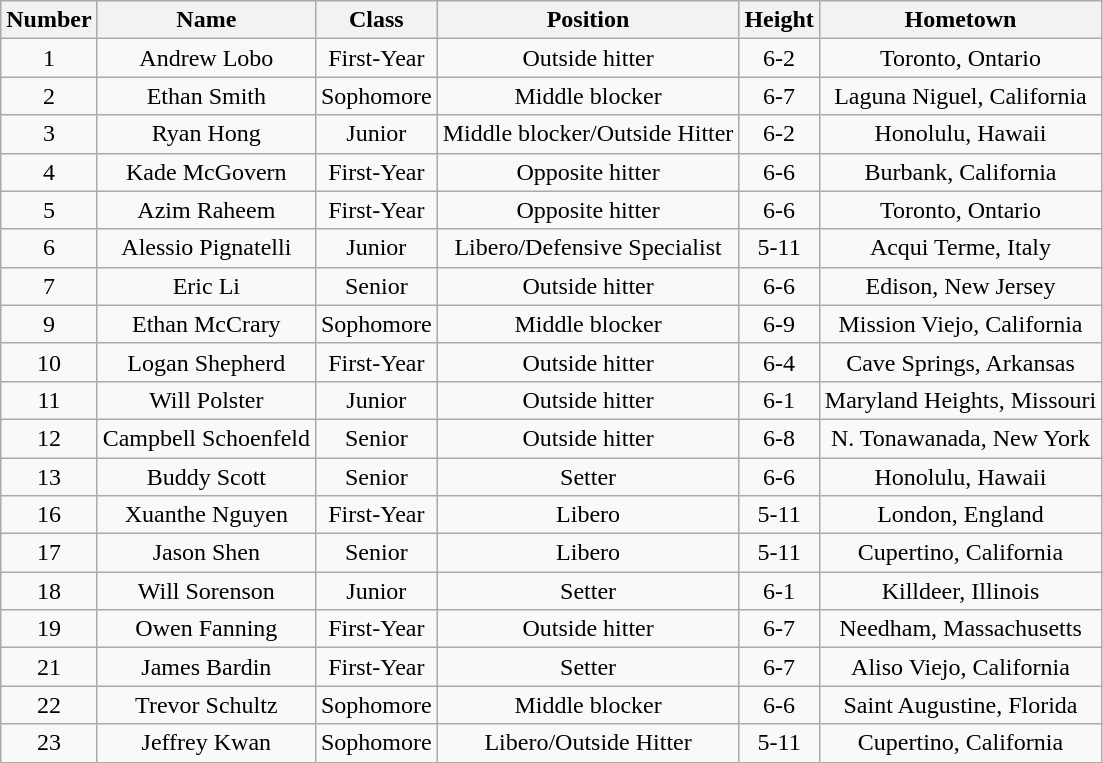<table class="wikitable" style="text-align:center;">
<tr>
<th>Number</th>
<th>Name</th>
<th>Class</th>
<th>Position</th>
<th>Height</th>
<th>Hometown</th>
</tr>
<tr>
<td>1</td>
<td>Andrew Lobo</td>
<td>First-Year</td>
<td>Outside hitter</td>
<td>6-2</td>
<td>Toronto, Ontario</td>
</tr>
<tr>
<td>2</td>
<td>Ethan Smith</td>
<td>Sophomore</td>
<td>Middle blocker</td>
<td>6-7</td>
<td>Laguna Niguel, California</td>
</tr>
<tr>
<td>3</td>
<td>Ryan Hong</td>
<td>Junior</td>
<td>Middle blocker/Outside Hitter</td>
<td>6-2</td>
<td>Honolulu, Hawaii</td>
</tr>
<tr>
<td>4</td>
<td>Kade McGovern</td>
<td>First-Year</td>
<td>Opposite hitter</td>
<td>6-6</td>
<td>Burbank, California</td>
</tr>
<tr>
<td>5</td>
<td>Azim Raheem</td>
<td>First-Year</td>
<td>Opposite hitter</td>
<td>6-6</td>
<td>Toronto, Ontario</td>
</tr>
<tr>
<td>6</td>
<td>Alessio Pignatelli</td>
<td>Junior</td>
<td>Libero/Defensive Specialist</td>
<td>5-11</td>
<td>Acqui Terme, Italy</td>
</tr>
<tr>
<td>7</td>
<td>Eric Li</td>
<td>Senior</td>
<td>Outside hitter</td>
<td>6-6</td>
<td>Edison, New Jersey</td>
</tr>
<tr>
<td>9</td>
<td>Ethan McCrary</td>
<td>Sophomore</td>
<td>Middle blocker</td>
<td>6-9</td>
<td>Mission Viejo, California</td>
</tr>
<tr>
<td>10</td>
<td>Logan Shepherd</td>
<td>First-Year</td>
<td>Outside hitter</td>
<td>6-4</td>
<td>Cave Springs, Arkansas</td>
</tr>
<tr>
<td>11</td>
<td>Will Polster</td>
<td>Junior</td>
<td>Outside hitter</td>
<td>6-1</td>
<td>Maryland Heights, Missouri</td>
</tr>
<tr>
<td>12</td>
<td>Campbell Schoenfeld</td>
<td>Senior</td>
<td>Outside hitter</td>
<td>6-8</td>
<td>N. Tonawanada, New York</td>
</tr>
<tr>
<td>13</td>
<td>Buddy Scott</td>
<td>Senior</td>
<td>Setter</td>
<td>6-6</td>
<td>Honolulu, Hawaii</td>
</tr>
<tr>
<td>16</td>
<td>Xuanthe Nguyen</td>
<td>First-Year</td>
<td>Libero</td>
<td>5-11</td>
<td>London, England</td>
</tr>
<tr>
<td>17</td>
<td>Jason Shen</td>
<td>Senior</td>
<td>Libero</td>
<td>5-11</td>
<td>Cupertino, California</td>
</tr>
<tr>
<td>18</td>
<td>Will Sorenson</td>
<td>Junior</td>
<td>Setter</td>
<td>6-1</td>
<td>Killdeer, Illinois</td>
</tr>
<tr>
<td>19</td>
<td>Owen Fanning</td>
<td>First-Year</td>
<td>Outside hitter</td>
<td>6-7</td>
<td>Needham, Massachusetts</td>
</tr>
<tr>
<td>21</td>
<td>James Bardin</td>
<td>First-Year</td>
<td>Setter</td>
<td>6-7</td>
<td>Aliso Viejo, California</td>
</tr>
<tr>
<td>22</td>
<td>Trevor Schultz</td>
<td>Sophomore</td>
<td>Middle blocker</td>
<td>6-6</td>
<td>Saint Augustine, Florida</td>
</tr>
<tr>
<td>23</td>
<td>Jeffrey Kwan</td>
<td>Sophomore</td>
<td>Libero/Outside Hitter</td>
<td>5-11</td>
<td>Cupertino, California</td>
</tr>
</table>
